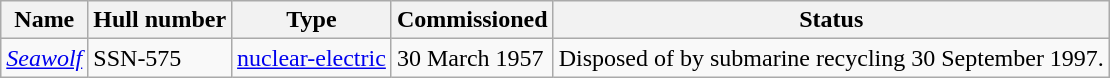<table class="wikitable">
<tr>
<th>Name</th>
<th>Hull number</th>
<th>Type</th>
<th>Commissioned</th>
<th>Status</th>
</tr>
<tr>
<td><em><a href='#'>Seawolf</a></em></td>
<td>SSN-575</td>
<td><a href='#'>nuclear-electric</a></td>
<td>30 March 1957</td>
<td>Disposed of by submarine recycling 30 September 1997.</td>
</tr>
</table>
